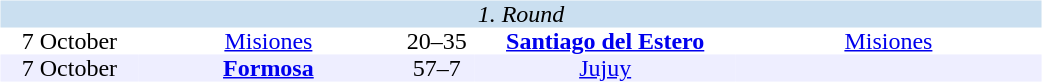<table width=700>
<tr>
<td width=700 valign="top"><br><table border=0 cellspacing=0 cellpadding=0 style="text-align:center;border-collapse:collapse" width=100%>
<tr bgcolor="#CADFF0">
<td colspan="5"><em>1. Round</em></td>
</tr>
<tr>
<td width=90>7 October</td>
<td width=170><a href='#'>Misiones</a></td>
<td width=50>20–35</td>
<td width=170><strong><a href='#'>Santiago del Estero</a></strong></td>
<td width=200><a href='#'>Misiones</a></td>
</tr>
<tr bgcolor=#EEEEFF>
<td width=90>7 October</td>
<td width=170><strong><a href='#'>Formosa</a></strong></td>
<td width=50>57–7</td>
<td width=170><a href='#'>Jujuy</a></td>
<td width=200></td>
</tr>
</table>
</td>
</tr>
</table>
